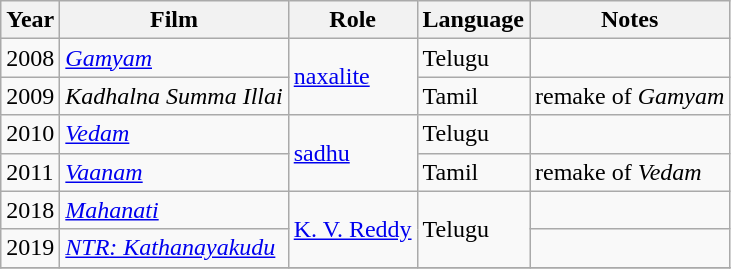<table class="wikitable sortable plainrowheaders">
<tr>
<th>Year</th>
<th>Film</th>
<th>Role</th>
<th>Language</th>
<th class="unsortable">Notes</th>
</tr>
<tr>
<td>2008</td>
<td><em><a href='#'>Gamyam</a></em></td>
<td rowspan="2"><a href='#'>naxalite</a></td>
<td>Telugu</td>
<td></td>
</tr>
<tr>
<td>2009</td>
<td><em>Kadhalna Summa Illai</em></td>
<td>Tamil</td>
<td>remake of <em>Gamyam</em></td>
</tr>
<tr>
<td>2010</td>
<td><em><a href='#'>Vedam</a></em></td>
<td rowspan="2"><a href='#'>sadhu</a></td>
<td>Telugu</td>
<td></td>
</tr>
<tr>
<td>2011</td>
<td><em><a href='#'>Vaanam</a></em></td>
<td>Tamil</td>
<td>remake of <em>Vedam</em></td>
</tr>
<tr>
<td>2018</td>
<td><em><a href='#'>Mahanati</a></em></td>
<td rowspan="2"><a href='#'>K. V. Reddy</a></td>
<td rowspan="2">Telugu</td>
<td></td>
</tr>
<tr>
<td>2019</td>
<td><em><a href='#'>NTR: Kathanayakudu</a></em></td>
<td></td>
</tr>
<tr>
</tr>
</table>
